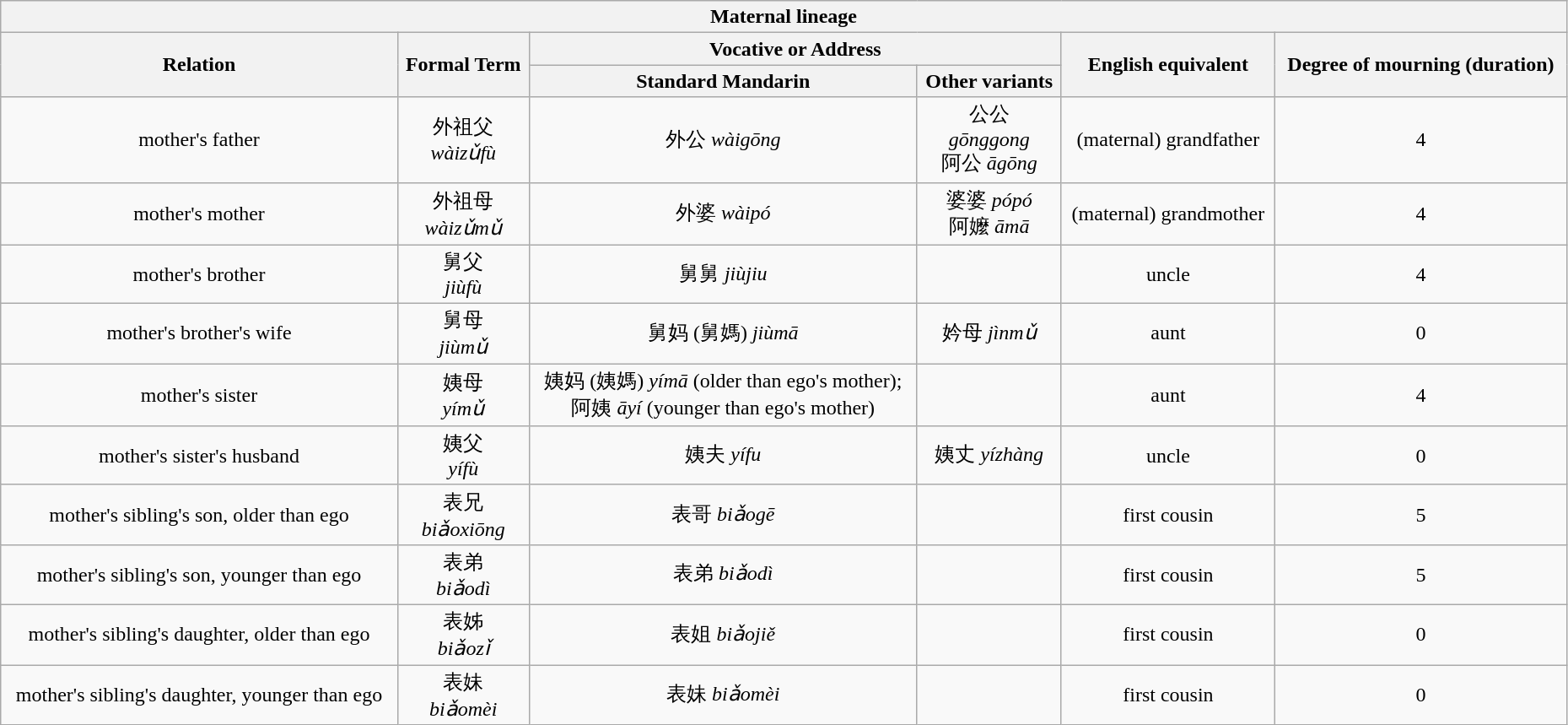<table class="collapsible wikitable collapsed" style="width: 98%; border: #999 solid 1px; text-align: center; margin-bottom: 0;">
<tr>
<th colspan="6">Maternal lineage</th>
</tr>
<tr>
<th rowspan="2">Relation</th>
<th rowspan="2">Formal Term</th>
<th colspan="2">Vocative or Address</th>
<th rowspan="2">English equivalent</th>
<th rowspan="2">Degree of mourning (duration)</th>
</tr>
<tr>
<th>Standard Mandarin</th>
<th>Other variants</th>
</tr>
<tr>
<td>mother's father</td>
<td>外祖父<br><em>wàizǔfù</em></td>
<td>外公 <em>wàigōng</em></td>
<td>公公<br><em>gōnggong</em><br>阿公 <em>āgōng</em></td>
<td>(maternal) grandfather</td>
<td>4</td>
</tr>
<tr>
<td>mother's mother</td>
<td>外祖母<br><em>wàizǔmǔ</em></td>
<td>外婆 <em>wàipó</em></td>
<td>婆婆 <em>pópó</em><br>阿嬤 <em>āmā</em></td>
<td>(maternal) grandmother</td>
<td>4</td>
</tr>
<tr>
<td>mother's brother</td>
<td>舅父<br><em>jiùfù</em></td>
<td>舅舅 <em>jiùjiu</em></td>
<td></td>
<td>uncle</td>
<td>4</td>
</tr>
<tr>
<td>mother's brother's wife</td>
<td>舅母<br><em>jiùmǔ</em></td>
<td>舅妈 (舅媽) <em>jiùmā</em></td>
<td>妗母 <em>jìnmǔ</em></td>
<td>aunt</td>
<td>0</td>
</tr>
<tr>
<td>mother's sister</td>
<td>姨母<br><em>yímǔ</em></td>
<td>姨妈 (姨媽) <em>yímā</em> (older than ego's mother); <br>阿姨 <em>āyí</em> (younger than ego's mother)</td>
<td></td>
<td>aunt</td>
<td>4</td>
</tr>
<tr>
<td>mother's sister's husband</td>
<td>姨父<br><em>yífù</em></td>
<td>姨夫 <em>yífu</em></td>
<td>姨丈 <em>yízhàng</em></td>
<td>uncle</td>
<td>0</td>
</tr>
<tr>
<td>mother's sibling's son, older than ego</td>
<td>表兄<br><em>biǎoxiōng</em></td>
<td>表哥 <em>biǎogē</em></td>
<td></td>
<td>first cousin</td>
<td>5</td>
</tr>
<tr>
<td>mother's sibling's son, younger than ego</td>
<td>表弟<br><em>biǎodì</em></td>
<td>表弟 <em>biǎodì</em></td>
<td></td>
<td>first cousin</td>
<td>5</td>
</tr>
<tr>
<td>mother's sibling's daughter, older than ego</td>
<td>表姊<br><em>biǎozǐ</em></td>
<td>表姐 <em>biǎojiě</em></td>
<td></td>
<td>first cousin</td>
<td>0</td>
</tr>
<tr>
<td>mother's sibling's daughter, younger than ego</td>
<td>表妹<br><em>biǎomèi</em></td>
<td>表妹 <em>biǎomèi</em></td>
<td></td>
<td>first cousin</td>
<td>0</td>
</tr>
</table>
